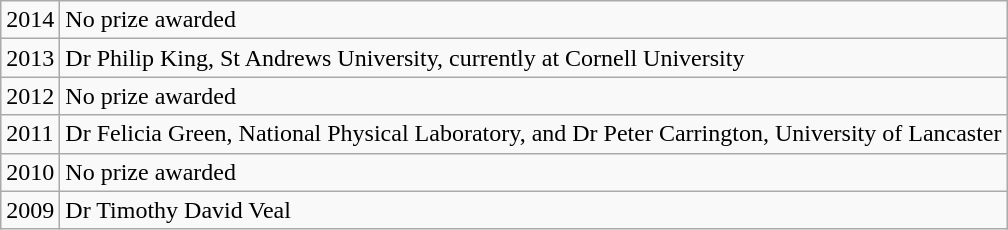<table class="wikitable">
<tr>
<td>2014</td>
<td>No prize awarded</td>
</tr>
<tr>
<td>2013</td>
<td>Dr Philip King, St Andrews University, currently at Cornell University</td>
</tr>
<tr>
<td>2012</td>
<td>No prize awarded</td>
</tr>
<tr>
<td>2011</td>
<td>Dr Felicia Green, National Physical Laboratory, and Dr Peter Carrington, University of Lancaster</td>
</tr>
<tr>
<td>2010</td>
<td>No prize awarded</td>
</tr>
<tr>
<td>2009</td>
<td>Dr Timothy David Veal</td>
</tr>
</table>
